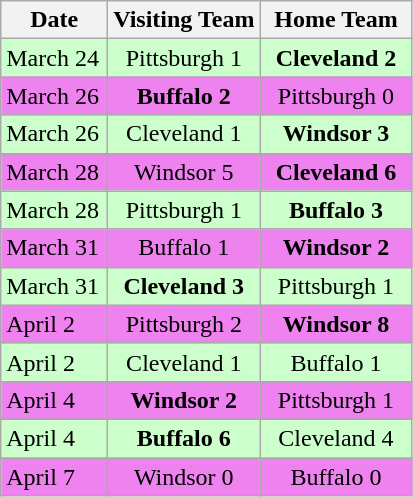<table class="wikitable">
<tr>
<th width="26%" bgcolor="#ccccff">Date</th>
<th width="37%" bgcolor="#ccccff">Visiting Team</th>
<th width="37%" bgcolor="#ccccff">Home Team</th>
</tr>
<tr align="center" bgcolor="#CCFFCC">
<td align="left">March 24</td>
<td>Pittsburgh 1</td>
<td><strong>Cleveland 2</strong></td>
</tr>
<tr align="center" bgcolor="violet">
<td align="left">March 26</td>
<td><strong>Buffalo 2</strong></td>
<td>Pittsburgh 0</td>
</tr>
<tr align="center" bgcolor="#CCFFCC">
<td align="left">March 26</td>
<td>Cleveland 1</td>
<td><strong>Windsor 3</strong></td>
</tr>
<tr align="center" bgcolor="violet">
<td align="left">March 28</td>
<td>Windsor 5</td>
<td><strong>Cleveland 6</strong></td>
</tr>
<tr align="center" bgcolor="#CCFFCC">
<td align="left">March 28</td>
<td>Pittsburgh 1</td>
<td><strong>Buffalo 3</strong></td>
</tr>
<tr align="center" bgcolor="violet">
<td align="left">March 31</td>
<td>Buffalo 1</td>
<td><strong>Windsor 2</strong></td>
</tr>
<tr align="center" bgcolor="#CCFFCC">
<td align="left">March 31</td>
<td><strong>Cleveland 3</strong></td>
<td>Pittsburgh 1</td>
</tr>
<tr align="center" bgcolor="violet">
<td align="left">April 2</td>
<td>Pittsburgh 2</td>
<td><strong>Windsor 8</strong></td>
</tr>
<tr align="center" bgcolor="#CCFFCC">
<td align="left">April 2</td>
<td>Cleveland 1</td>
<td>Buffalo 1</td>
</tr>
<tr align="center" bgcolor="violet">
<td align="left">April 4</td>
<td><strong>Windsor 2</strong></td>
<td>Pittsburgh 1</td>
</tr>
<tr align="center" bgcolor="#CCFFCC">
<td align="left">April 4</td>
<td><strong>Buffalo 6</strong></td>
<td>Cleveland 4</td>
</tr>
<tr align="center" bgcolor="violet">
<td align="left">April 7</td>
<td>Windsor 0</td>
<td>Buffalo 0</td>
</tr>
</table>
